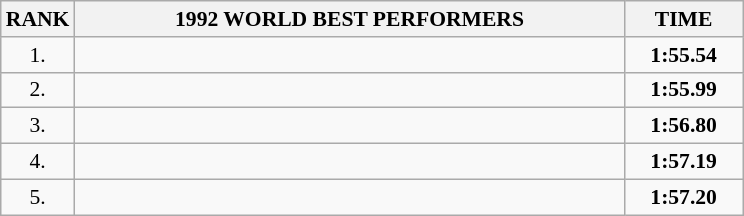<table class="wikitable" style="border-collapse: collapse; font-size: 90%;">
<tr>
<th>RANK</th>
<th align="center" style="width: 25em">1992 WORLD BEST PERFORMERS</th>
<th align="center" style="width: 5em">TIME</th>
</tr>
<tr>
<td align="center">1.</td>
<td></td>
<td align="center"><strong>1:55.54</strong></td>
</tr>
<tr>
<td align="center">2.</td>
<td></td>
<td align="center"><strong>1:55.99</strong></td>
</tr>
<tr>
<td align="center">3.</td>
<td></td>
<td align="center"><strong>1:56.80</strong></td>
</tr>
<tr>
<td align="center">4.</td>
<td></td>
<td align="center"><strong>1:57.19</strong></td>
</tr>
<tr>
<td align="center">5.</td>
<td></td>
<td align="center"><strong>1:57.20</strong></td>
</tr>
</table>
